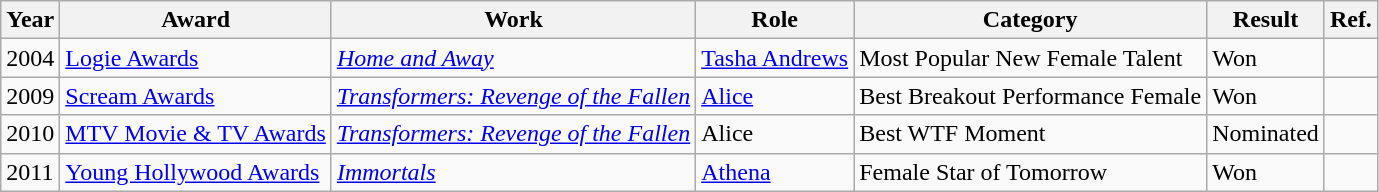<table class="wikitable">
<tr>
<th>Year</th>
<th>Award</th>
<th>Work</th>
<th>Role</th>
<th>Category</th>
<th>Result</th>
<th><abbr>Ref.</abbr></th>
</tr>
<tr>
<td>2004</td>
<td><a href='#'>Logie Awards</a></td>
<td><em><a href='#'>Home and Away</a></em></td>
<td><a href='#'>Tasha Andrews</a></td>
<td>Most Popular New Female Talent</td>
<td>Won</td>
<td></td>
</tr>
<tr>
<td>2009</td>
<td><a href='#'>Scream Awards</a></td>
<td><em><a href='#'>Transformers: Revenge of the Fallen</a></em></td>
<td><a href='#'>Alice</a></td>
<td>Best Breakout Performance Female</td>
<td>Won</td>
<td></td>
</tr>
<tr>
<td>2010</td>
<td><a href='#'>MTV Movie & TV Awards</a></td>
<td><em><a href='#'>Transformers: Revenge of the Fallen</a></em></td>
<td>Alice</td>
<td>Best WTF Moment</td>
<td>Nominated</td>
<td></td>
</tr>
<tr>
<td>2011</td>
<td><a href='#'>Young Hollywood Awards</a></td>
<td><em><a href='#'>Immortals</a></em></td>
<td><a href='#'>Athena</a></td>
<td>Female Star of Tomorrow</td>
<td>Won</td>
<td></td>
</tr>
</table>
